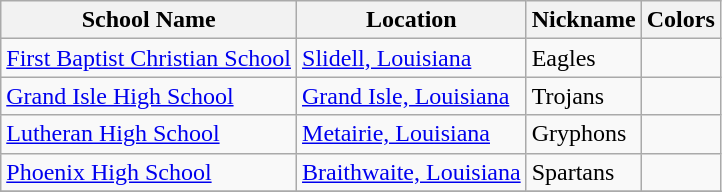<table class="wikitable">
<tr>
<th>School Name</th>
<th>Location</th>
<th>Nickname</th>
<th>Colors</th>
</tr>
<tr>
<td><a href='#'>First Baptist Christian School</a></td>
<td><a href='#'>Slidell, Louisiana</a></td>
<td>Eagles</td>
<td> </td>
</tr>
<tr>
<td><a href='#'>Grand Isle High School</a></td>
<td><a href='#'>Grand Isle, Louisiana</a></td>
<td>Trojans</td>
<td> </td>
</tr>
<tr>
<td><a href='#'>Lutheran High School</a></td>
<td><a href='#'>Metairie, Louisiana</a></td>
<td>Gryphons</td>
<td>  </td>
</tr>
<tr>
<td><a href='#'>Phoenix High School</a></td>
<td><a href='#'>Braithwaite, Louisiana</a></td>
<td>Spartans</td>
<td>  </td>
</tr>
<tr>
</tr>
</table>
